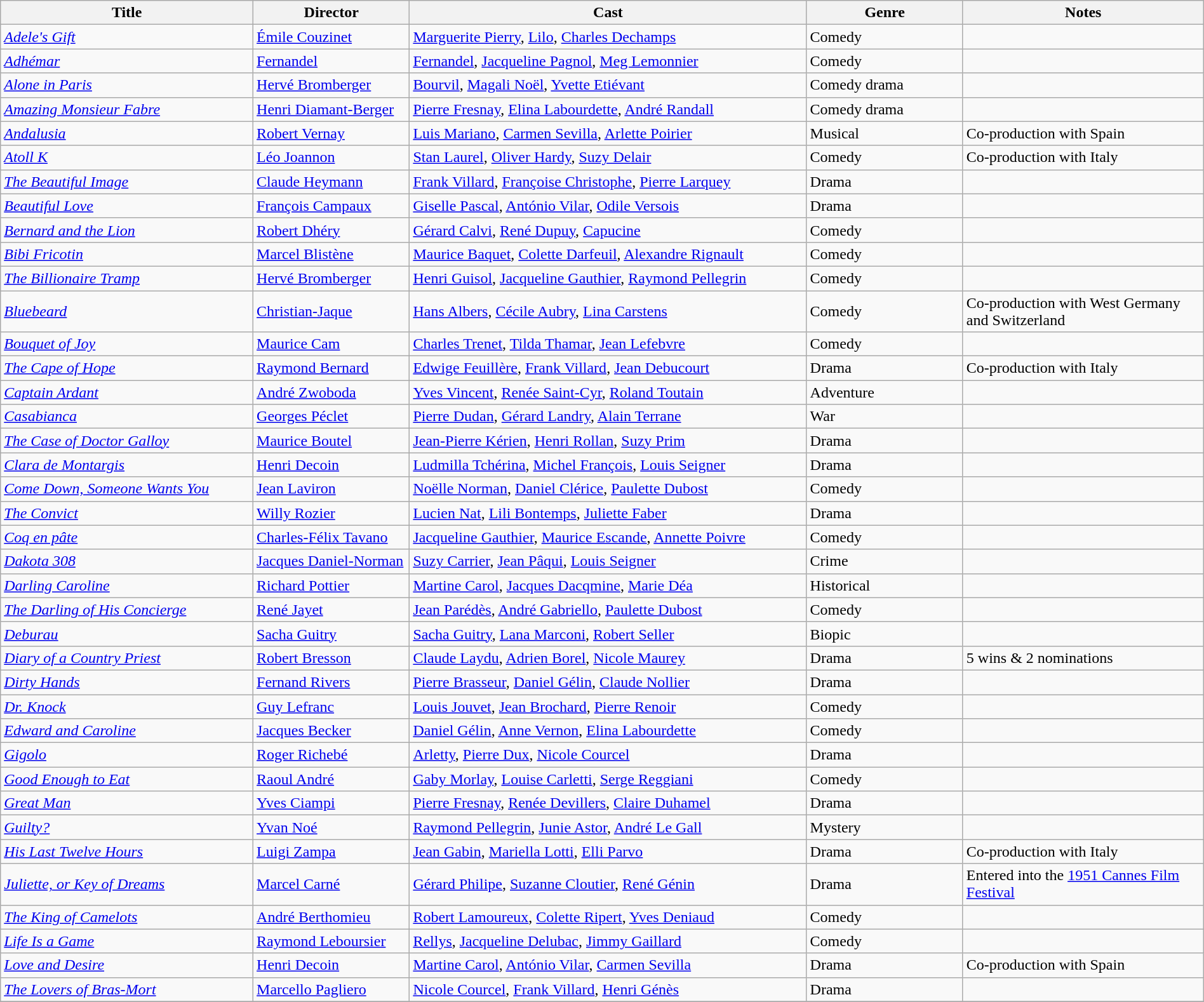<table class="wikitable" style="width:100%;">
<tr>
<th style="width:21%;">Title</th>
<th style="width:13%;">Director</th>
<th style="width:33%;">Cast</th>
<th style="width:13%;">Genre</th>
<th style="width:20%;">Notes</th>
</tr>
<tr>
<td><em><a href='#'>Adele's Gift</a></em></td>
<td><a href='#'>Émile Couzinet</a></td>
<td><a href='#'>Marguerite Pierry</a>, <a href='#'>Lilo</a>, <a href='#'>Charles Dechamps</a></td>
<td>Comedy</td>
<td></td>
</tr>
<tr>
<td><em><a href='#'>Adhémar</a></em></td>
<td><a href='#'>Fernandel</a></td>
<td><a href='#'>Fernandel</a>, <a href='#'>Jacqueline Pagnol</a>, <a href='#'>Meg Lemonnier</a></td>
<td>Comedy</td>
<td></td>
</tr>
<tr>
<td><em><a href='#'>Alone in Paris</a></em></td>
<td><a href='#'>Hervé Bromberger</a></td>
<td><a href='#'>Bourvil</a>, <a href='#'>Magali Noël</a>, <a href='#'>Yvette Etiévant</a></td>
<td>Comedy drama</td>
<td></td>
</tr>
<tr>
<td><em><a href='#'>Amazing Monsieur Fabre</a></em></td>
<td><a href='#'>Henri Diamant-Berger</a></td>
<td><a href='#'>Pierre Fresnay</a>, <a href='#'>Elina Labourdette</a>, <a href='#'>André Randall</a></td>
<td>Comedy drama</td>
<td></td>
</tr>
<tr>
<td><em><a href='#'>Andalusia</a></em></td>
<td><a href='#'>Robert Vernay</a></td>
<td><a href='#'>Luis Mariano</a>, <a href='#'>Carmen Sevilla</a>, <a href='#'>Arlette Poirier</a></td>
<td>Musical</td>
<td>Co-production with Spain</td>
</tr>
<tr>
<td><em><a href='#'>Atoll K</a></em></td>
<td><a href='#'>Léo Joannon</a></td>
<td><a href='#'>Stan Laurel</a>, <a href='#'>Oliver Hardy</a>, <a href='#'>Suzy Delair</a></td>
<td>Comedy</td>
<td>Co-production with Italy</td>
</tr>
<tr>
<td><em><a href='#'>The Beautiful Image</a></em></td>
<td><a href='#'>Claude Heymann</a></td>
<td><a href='#'>Frank Villard</a>, <a href='#'>Françoise Christophe</a>, <a href='#'>Pierre Larquey</a></td>
<td>Drama</td>
<td></td>
</tr>
<tr>
<td><em><a href='#'>Beautiful Love</a></em></td>
<td><a href='#'>François Campaux</a></td>
<td><a href='#'>Giselle Pascal</a>, <a href='#'>António Vilar</a>, <a href='#'>Odile Versois</a></td>
<td>Drama</td>
<td></td>
</tr>
<tr>
<td><em><a href='#'>Bernard and the Lion</a></em></td>
<td><a href='#'>Robert Dhéry </a></td>
<td><a href='#'>Gérard Calvi</a>, <a href='#'>René Dupuy</a>, <a href='#'>Capucine</a></td>
<td>Comedy</td>
<td></td>
</tr>
<tr>
<td><em><a href='#'>Bibi Fricotin</a></em></td>
<td><a href='#'>Marcel Blistène</a></td>
<td><a href='#'>Maurice Baquet</a>, <a href='#'>Colette Darfeuil</a>, <a href='#'>Alexandre Rignault</a></td>
<td>Comedy</td>
<td></td>
</tr>
<tr>
<td><em><a href='#'>The Billionaire Tramp</a></em></td>
<td><a href='#'>Hervé Bromberger</a></td>
<td><a href='#'>Henri Guisol</a>, <a href='#'>Jacqueline Gauthier</a>, <a href='#'>Raymond Pellegrin</a></td>
<td>Comedy</td>
<td></td>
</tr>
<tr>
<td><em><a href='#'>Bluebeard</a></em></td>
<td><a href='#'>Christian-Jaque</a></td>
<td><a href='#'>Hans Albers</a>, <a href='#'>Cécile Aubry</a>, <a href='#'>Lina Carstens</a></td>
<td>Comedy</td>
<td>Co-production with West Germany and Switzerland</td>
</tr>
<tr>
<td><em><a href='#'>Bouquet of Joy</a></em></td>
<td><a href='#'>Maurice Cam</a></td>
<td><a href='#'>Charles Trenet</a>, <a href='#'>Tilda Thamar</a>, <a href='#'>Jean Lefebvre</a></td>
<td>Comedy</td>
<td></td>
</tr>
<tr>
<td><em><a href='#'>The Cape of Hope</a></em></td>
<td><a href='#'>Raymond Bernard</a></td>
<td><a href='#'>Edwige Feuillère</a>, <a href='#'>Frank Villard</a>, <a href='#'>Jean Debucourt</a></td>
<td>Drama</td>
<td>Co-production with Italy</td>
</tr>
<tr>
<td><em><a href='#'>Captain Ardant</a></em></td>
<td><a href='#'>André Zwoboda</a></td>
<td><a href='#'>Yves Vincent</a>, <a href='#'>Renée Saint-Cyr</a>, <a href='#'>Roland Toutain</a></td>
<td>Adventure</td>
<td></td>
</tr>
<tr>
<td><em><a href='#'>Casabianca</a></em></td>
<td><a href='#'>Georges Péclet</a></td>
<td><a href='#'>Pierre Dudan</a>, <a href='#'>Gérard Landry</a>, <a href='#'>Alain Terrane</a></td>
<td>War</td>
<td></td>
</tr>
<tr>
<td><em><a href='#'>The Case of Doctor Galloy</a></em></td>
<td><a href='#'>Maurice Boutel</a></td>
<td><a href='#'>Jean-Pierre Kérien</a>, <a href='#'>Henri Rollan</a>, <a href='#'>Suzy Prim</a></td>
<td>Drama</td>
<td></td>
</tr>
<tr>
<td><em><a href='#'>Clara de Montargis</a></em></td>
<td><a href='#'>Henri Decoin</a></td>
<td><a href='#'>Ludmilla Tchérina</a>, <a href='#'>Michel François</a>, <a href='#'>Louis Seigner</a></td>
<td>Drama</td>
<td></td>
</tr>
<tr>
<td><em><a href='#'>Come Down, Someone Wants You</a></em></td>
<td><a href='#'>Jean Laviron</a></td>
<td><a href='#'>Noëlle Norman</a>, <a href='#'>Daniel Clérice</a>, <a href='#'>Paulette Dubost</a></td>
<td>Comedy</td>
<td></td>
</tr>
<tr>
<td><em><a href='#'>The Convict</a></em></td>
<td><a href='#'>Willy Rozier</a></td>
<td><a href='#'>Lucien Nat</a>, <a href='#'>Lili Bontemps</a>, <a href='#'>Juliette Faber</a></td>
<td>Drama</td>
<td></td>
</tr>
<tr>
<td><em><a href='#'>Coq en pâte</a></em></td>
<td><a href='#'>Charles-Félix Tavano</a></td>
<td><a href='#'>Jacqueline Gauthier</a>, <a href='#'>Maurice Escande</a>, <a href='#'>Annette Poivre</a></td>
<td>Comedy</td>
<td></td>
</tr>
<tr>
<td><em><a href='#'>Dakota 308</a></em></td>
<td><a href='#'>Jacques Daniel-Norman</a></td>
<td><a href='#'>Suzy Carrier</a>, <a href='#'>Jean Pâqui</a>, <a href='#'>Louis Seigner</a></td>
<td>Crime</td>
<td></td>
</tr>
<tr>
<td><em><a href='#'>Darling Caroline</a></em></td>
<td><a href='#'>Richard Pottier</a></td>
<td><a href='#'>Martine Carol</a>, <a href='#'>Jacques Dacqmine</a>, <a href='#'>Marie Déa</a></td>
<td>Historical</td>
<td></td>
</tr>
<tr>
<td><em><a href='#'>The Darling of His Concierge</a></em></td>
<td><a href='#'>René Jayet</a></td>
<td><a href='#'>Jean Parédès</a>, <a href='#'>André Gabriello</a>, <a href='#'>Paulette Dubost</a></td>
<td>Comedy</td>
<td></td>
</tr>
<tr>
<td><em><a href='#'>Deburau</a></em></td>
<td><a href='#'>Sacha Guitry</a></td>
<td><a href='#'>Sacha Guitry</a>, <a href='#'>Lana Marconi</a>, <a href='#'>Robert Seller</a></td>
<td>Biopic</td>
<td></td>
</tr>
<tr>
<td><em><a href='#'>Diary of a Country Priest</a></em></td>
<td><a href='#'>Robert Bresson</a></td>
<td><a href='#'>Claude Laydu</a>, <a href='#'>Adrien Borel</a>, <a href='#'>Nicole Maurey</a></td>
<td>Drama</td>
<td>5 wins & 2 nominations</td>
</tr>
<tr>
<td><em><a href='#'>Dirty Hands</a></em></td>
<td><a href='#'>Fernand Rivers</a></td>
<td><a href='#'>Pierre Brasseur</a>, <a href='#'>Daniel Gélin</a>, <a href='#'>Claude Nollier</a></td>
<td>Drama</td>
<td></td>
</tr>
<tr>
<td><em><a href='#'>Dr. Knock</a></em></td>
<td><a href='#'>Guy Lefranc</a></td>
<td><a href='#'>Louis Jouvet</a>, <a href='#'>Jean Brochard</a>, <a href='#'>Pierre Renoir</a></td>
<td>Comedy</td>
<td></td>
</tr>
<tr>
<td><em><a href='#'>Edward and Caroline</a></em></td>
<td><a href='#'>Jacques Becker</a></td>
<td><a href='#'>Daniel Gélin</a>, <a href='#'>Anne Vernon</a>, <a href='#'>Elina Labourdette</a></td>
<td>Comedy</td>
<td></td>
</tr>
<tr>
<td><em><a href='#'>Gigolo</a></em></td>
<td><a href='#'>Roger Richebé</a></td>
<td><a href='#'>Arletty</a>, <a href='#'>Pierre Dux</a>, <a href='#'>Nicole Courcel</a></td>
<td>Drama</td>
<td></td>
</tr>
<tr>
<td><em><a href='#'>Good Enough to Eat</a></em></td>
<td><a href='#'>Raoul André</a></td>
<td><a href='#'>Gaby Morlay</a>, <a href='#'>Louise Carletti</a>, <a href='#'>Serge Reggiani</a></td>
<td>Comedy</td>
<td></td>
</tr>
<tr>
<td><em><a href='#'>Great Man</a></em></td>
<td><a href='#'>Yves Ciampi</a></td>
<td><a href='#'>Pierre Fresnay</a>, <a href='#'>Renée Devillers</a>, <a href='#'>Claire Duhamel</a></td>
<td>Drama</td>
<td></td>
</tr>
<tr>
<td><em><a href='#'>Guilty?</a></em></td>
<td><a href='#'>Yvan Noé</a></td>
<td><a href='#'>Raymond Pellegrin</a>, <a href='#'>Junie Astor</a>, <a href='#'>André Le Gall</a></td>
<td>Mystery</td>
<td></td>
</tr>
<tr>
<td><em><a href='#'>His Last Twelve Hours</a></em></td>
<td><a href='#'>Luigi Zampa</a></td>
<td><a href='#'>Jean Gabin</a>, <a href='#'>Mariella Lotti</a>, <a href='#'>Elli Parvo</a></td>
<td>Drama</td>
<td>Co-production with Italy</td>
</tr>
<tr>
<td><em><a href='#'>Juliette, or Key of Dreams</a></em></td>
<td><a href='#'>Marcel Carné</a></td>
<td><a href='#'>Gérard Philipe</a>, <a href='#'>Suzanne Cloutier</a>, <a href='#'>René Génin</a></td>
<td>Drama</td>
<td>Entered into the <a href='#'>1951 Cannes Film Festival</a></td>
</tr>
<tr>
<td><em><a href='#'>The King of Camelots</a></em></td>
<td><a href='#'>André Berthomieu</a></td>
<td><a href='#'>Robert Lamoureux</a>, <a href='#'>Colette Ripert</a>, <a href='#'>Yves Deniaud</a></td>
<td>Comedy</td>
<td></td>
</tr>
<tr>
<td><em><a href='#'>Life Is a Game</a></em></td>
<td><a href='#'>Raymond Leboursier</a></td>
<td><a href='#'>Rellys</a>, <a href='#'>Jacqueline Delubac</a>, <a href='#'>Jimmy Gaillard</a></td>
<td>Comedy</td>
<td></td>
</tr>
<tr>
<td><em><a href='#'>Love and Desire</a></em></td>
<td><a href='#'>Henri Decoin</a></td>
<td><a href='#'>Martine Carol</a>, <a href='#'>António Vilar</a>, <a href='#'>Carmen Sevilla</a></td>
<td>Drama</td>
<td>Co-production with Spain</td>
</tr>
<tr>
<td><em><a href='#'>The Lovers of Bras-Mort</a></em></td>
<td><a href='#'>Marcello Pagliero</a></td>
<td><a href='#'>Nicole Courcel</a>, <a href='#'>Frank Villard</a>, <a href='#'>Henri Génès</a></td>
<td>Drama</td>
<td></td>
</tr>
<tr>
</tr>
</table>
